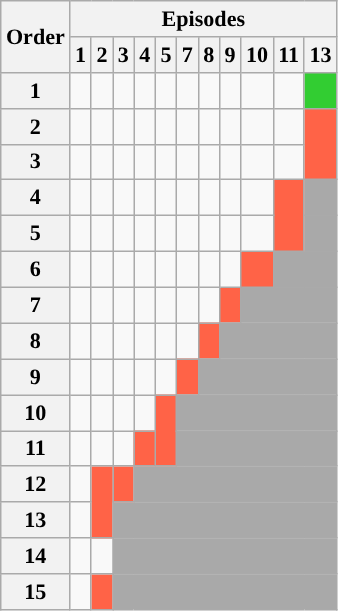<table class="wikitable" style="text-align:center; font-size:92%">
<tr>
<th rowspan=2>Order</th>
<th colspan="11">Episodes</th>
</tr>
<tr>
<th>1</th>
<th>2</th>
<th>3</th>
<th>4</th>
<th>5</th>
<th>7</th>
<th>8</th>
<th>9</th>
<th>10</th>
<th>11</th>
<th>13</th>
</tr>
<tr>
<th>1</th>
<td></td>
<td></td>
<td></td>
<td></td>
<td></td>
<td></td>
<td></td>
<td></td>
<td></td>
<td></td>
<td bgcolor="limegreen"></td>
</tr>
<tr>
<th>2</th>
<td></td>
<td></td>
<td></td>
<td></td>
<td></td>
<td></td>
<td></td>
<td></td>
<td></td>
<td></td>
<td rowspan="2" bgcolor="tomato"><br></td>
</tr>
<tr>
<th>3</th>
<td></td>
<td></td>
<td></td>
<td></td>
<td></td>
<td></td>
<td></td>
<td></td>
<td></td>
<td></td>
</tr>
<tr>
<th>4</th>
<td></td>
<td></td>
<td></td>
<td></td>
<td></td>
<td></td>
<td></td>
<td></td>
<td></td>
<td rowspan="2" bgcolor="tomato"><br></td>
<td style="background:darkgray;"></td>
</tr>
<tr>
<th>5</th>
<td></td>
<td></td>
<td></td>
<td></td>
<td></td>
<td></td>
<td></td>
<td></td>
<td></td>
<td style="background:darkgray;"></td>
</tr>
<tr>
<th>6</th>
<td></td>
<td></td>
<td></td>
<td></td>
<td></td>
<td></td>
<td></td>
<td></td>
<td style="background:tomato"></td>
<td style="background:darkgray;" colspan="2"></td>
</tr>
<tr>
<th>7</th>
<td></td>
<td></td>
<td></td>
<td></td>
<td></td>
<td></td>
<td></td>
<td style="background:tomato"></td>
<td style="background:darkgray;" colspan="3"></td>
</tr>
<tr>
<th>8</th>
<td></td>
<td></td>
<td></td>
<td></td>
<td></td>
<td></td>
<td style="background:tomato;"></td>
<td style="background:darkgray;" colspan="4"></td>
</tr>
<tr>
<th>9</th>
<td></td>
<td></td>
<td></td>
<td></td>
<td></td>
<td style="background:tomato;"></td>
<td style="background:darkgray;" colspan="5"></td>
</tr>
<tr>
<th>10</th>
<td></td>
<td></td>
<td></td>
<td></td>
<td rowspan="2"  style="background:tomato;"><br></td>
<td style="background:darkgray;" colspan="6"></td>
</tr>
<tr>
<th>11</th>
<td></td>
<td></td>
<td></td>
<td style="background:tomato;"></td>
<td style="background:darkgray;" colspan="6"></td>
</tr>
<tr>
<th>12</th>
<td></td>
<td rowspan="2"  style="background:tomato;"><br></td>
<td style="background:tomato;"></td>
<td style="background:darkgray;" colspan="8"></td>
</tr>
<tr>
<th>13</th>
<td></td>
<td style="background:darkgray;" colspan="9"></td>
</tr>
<tr>
<th>14</th>
<td></td>
<td></td>
<td style="background:darkgray;" colspan="9"></td>
</tr>
<tr>
<th>15</th>
<td></td>
<td style="background:tomato;"></td>
<td style="background:darkgray;" colspan="9"></td>
</tr>
</table>
